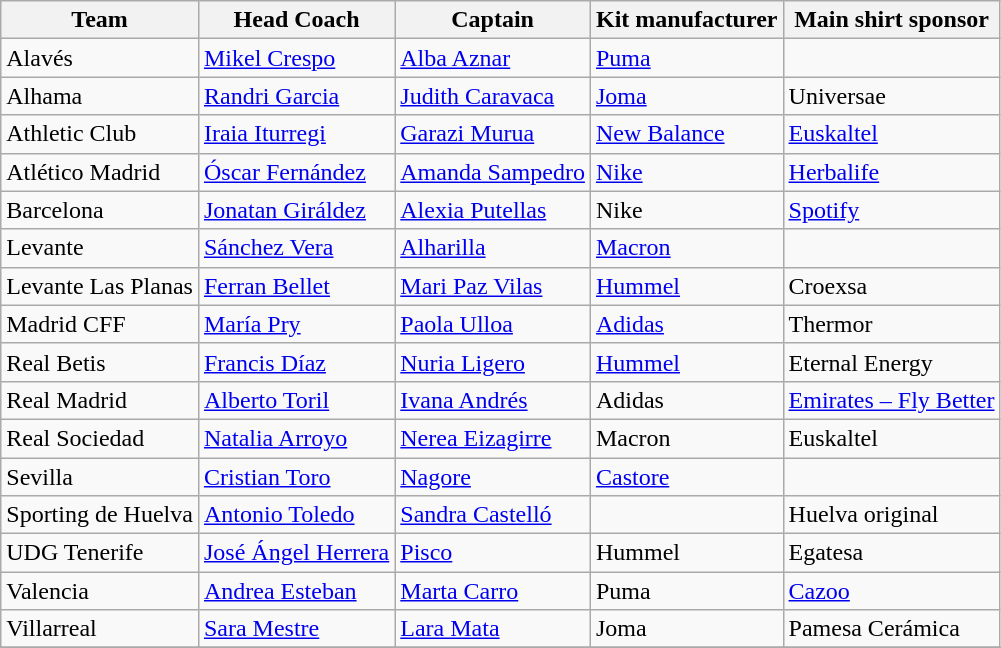<table class="wikitable sortable" style="text-align: left;">
<tr>
<th>Team</th>
<th>Head Coach</th>
<th>Captain</th>
<th>Kit manufacturer</th>
<th>Main shirt sponsor</th>
</tr>
<tr>
<td>Alavés</td>
<td> <a href='#'>Mikel Crespo</a></td>
<td> <a href='#'>Alba Aznar</a></td>
<td><a href='#'>Puma</a></td>
<td></td>
</tr>
<tr>
<td>Alhama</td>
<td> <a href='#'>Randri Garcia</a></td>
<td> <a href='#'>Judith Caravaca</a></td>
<td><a href='#'>Joma</a></td>
<td>Universae</td>
</tr>
<tr>
<td>Athletic Club</td>
<td> <a href='#'>Iraia Iturregi</a></td>
<td> <a href='#'>Garazi Murua</a></td>
<td><a href='#'>New Balance</a></td>
<td><a href='#'>Euskaltel</a></td>
</tr>
<tr>
<td>Atlético Madrid</td>
<td> <a href='#'>Óscar Fernández</a></td>
<td> <a href='#'>Amanda Sampedro</a></td>
<td><a href='#'>Nike</a></td>
<td><a href='#'>Herbalife</a></td>
</tr>
<tr>
<td>Barcelona</td>
<td> <a href='#'>Jonatan Giráldez</a></td>
<td> <a href='#'>Alexia Putellas</a></td>
<td>Nike</td>
<td><a href='#'>Spotify</a></td>
</tr>
<tr>
<td>Levante</td>
<td> <a href='#'>Sánchez Vera</a></td>
<td> <a href='#'>Alharilla</a></td>
<td><a href='#'>Macron</a></td>
<td></td>
</tr>
<tr>
<td>Levante Las Planas</td>
<td> <a href='#'>Ferran Bellet</a></td>
<td> <a href='#'>Mari Paz Vilas</a></td>
<td><a href='#'>Hummel</a></td>
<td>Croexsa</td>
</tr>
<tr>
<td>Madrid CFF</td>
<td> <a href='#'>María Pry</a></td>
<td> <a href='#'>Paola Ulloa</a></td>
<td><a href='#'>Adidas</a></td>
<td>Thermor</td>
</tr>
<tr>
<td>Real Betis</td>
<td> <a href='#'>Francis Díaz</a></td>
<td> <a href='#'>Nuria Ligero</a></td>
<td><a href='#'>Hummel</a></td>
<td>Eternal Energy</td>
</tr>
<tr>
<td>Real Madrid</td>
<td> <a href='#'>Alberto Toril</a></td>
<td> <a href='#'>Ivana Andrés</a></td>
<td>Adidas</td>
<td><a href='#'>Emirates – Fly Better</a></td>
</tr>
<tr>
<td>Real Sociedad</td>
<td> <a href='#'>Natalia Arroyo</a></td>
<td> <a href='#'>Nerea Eizagirre</a></td>
<td>Macron</td>
<td>Euskaltel</td>
</tr>
<tr>
<td>Sevilla</td>
<td> <a href='#'>Cristian Toro</a></td>
<td> <a href='#'>Nagore</a></td>
<td><a href='#'>Castore</a></td>
<td></td>
</tr>
<tr>
<td>Sporting de Huelva</td>
<td> <a href='#'>Antonio Toledo</a></td>
<td> <a href='#'>Sandra Castelló</a></td>
<td></td>
<td>Huelva original</td>
</tr>
<tr>
<td>UDG Tenerife</td>
<td> <a href='#'>José Ángel Herrera</a></td>
<td> <a href='#'>Pisco</a></td>
<td>Hummel</td>
<td>Egatesa</td>
</tr>
<tr>
<td>Valencia</td>
<td> <a href='#'>Andrea Esteban</a></td>
<td> <a href='#'>Marta Carro</a></td>
<td>Puma</td>
<td><a href='#'>Cazoo</a></td>
</tr>
<tr>
<td>Villarreal</td>
<td> <a href='#'>Sara Mestre</a></td>
<td> <a href='#'>Lara Mata</a></td>
<td>Joma</td>
<td>Pamesa Cerámica</td>
</tr>
<tr>
</tr>
</table>
